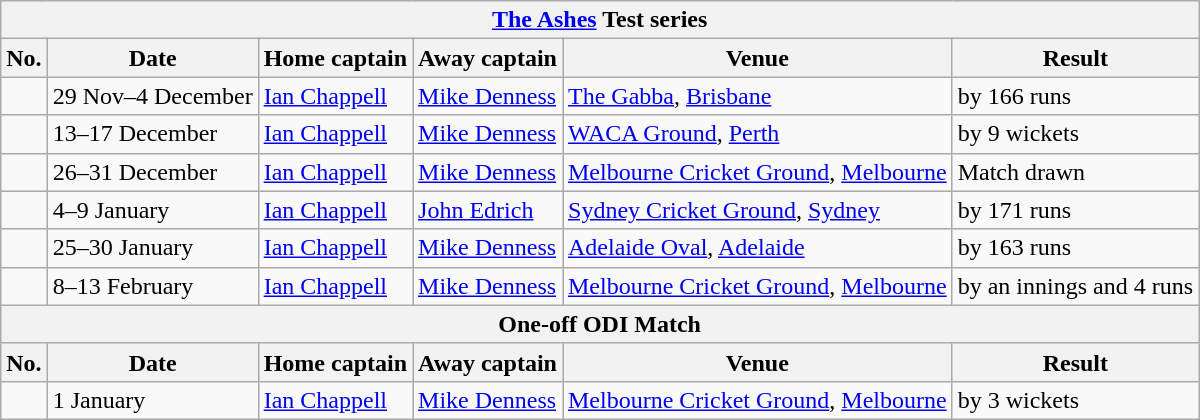<table class="wikitable">
<tr>
<th colspan="9"><a href='#'>The Ashes</a> Test series</th>
</tr>
<tr>
<th>No.</th>
<th>Date</th>
<th>Home captain</th>
<th>Away captain</th>
<th>Venue</th>
<th>Result</th>
</tr>
<tr>
<td></td>
<td>29 Nov–4 December</td>
<td><a href='#'>Ian Chappell</a></td>
<td><a href='#'>Mike Denness</a></td>
<td><a href='#'>The Gabba</a>, <a href='#'>Brisbane</a></td>
<td> by 166 runs</td>
</tr>
<tr>
<td></td>
<td>13–17 December</td>
<td><a href='#'>Ian Chappell</a></td>
<td><a href='#'>Mike Denness</a></td>
<td><a href='#'>WACA Ground</a>, <a href='#'>Perth</a></td>
<td> by 9 wickets</td>
</tr>
<tr>
<td></td>
<td>26–31 December</td>
<td><a href='#'>Ian Chappell</a></td>
<td><a href='#'>Mike Denness</a></td>
<td><a href='#'>Melbourne Cricket Ground</a>, <a href='#'>Melbourne</a></td>
<td>Match drawn</td>
</tr>
<tr>
<td></td>
<td>4–9 January</td>
<td><a href='#'>Ian Chappell</a></td>
<td><a href='#'>John Edrich</a></td>
<td><a href='#'>Sydney Cricket Ground</a>, <a href='#'>Sydney</a></td>
<td> by 171 runs</td>
</tr>
<tr>
<td></td>
<td>25–30 January</td>
<td><a href='#'>Ian Chappell</a></td>
<td><a href='#'>Mike Denness</a></td>
<td><a href='#'>Adelaide Oval</a>, <a href='#'>Adelaide</a></td>
<td> by 163 runs</td>
</tr>
<tr>
<td></td>
<td>8–13 February</td>
<td><a href='#'>Ian Chappell</a></td>
<td><a href='#'>Mike Denness</a></td>
<td><a href='#'>Melbourne Cricket Ground</a>, <a href='#'>Melbourne</a></td>
<td> by an innings and 4 runs</td>
</tr>
<tr>
<th colspan="9">One-off ODI Match</th>
</tr>
<tr>
<th>No.</th>
<th>Date</th>
<th>Home captain</th>
<th>Away captain</th>
<th>Venue</th>
<th>Result</th>
</tr>
<tr>
<td></td>
<td>1 January</td>
<td><a href='#'>Ian Chappell</a></td>
<td><a href='#'>Mike Denness</a></td>
<td><a href='#'>Melbourne Cricket Ground</a>, <a href='#'>Melbourne</a></td>
<td> by 3 wickets</td>
</tr>
</table>
